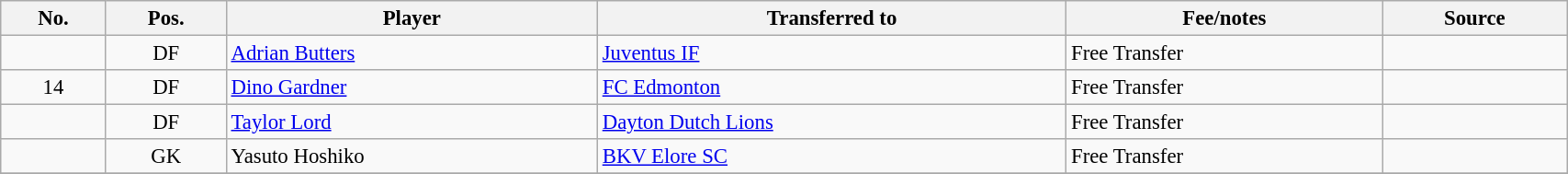<table class="wikitable sortable" style="width:90%; text-align:center; font-size:95%; text-align:left;">
<tr>
<th>No.</th>
<th>Pos.</th>
<th>Player</th>
<th>Transferred to</th>
<th>Fee/notes</th>
<th>Source</th>
</tr>
<tr>
<td align=center></td>
<td align=center>DF</td>
<td> <a href='#'>Adrian Butters</a></td>
<td> <a href='#'>Juventus IF</a></td>
<td>Free Transfer</td>
<td></td>
</tr>
<tr>
<td align=center>14</td>
<td align=center>DF</td>
<td> <a href='#'>Dino Gardner</a></td>
<td> <a href='#'>FC Edmonton</a></td>
<td>Free Transfer</td>
<td></td>
</tr>
<tr>
<td align=center></td>
<td align=center>DF</td>
<td> <a href='#'>Taylor Lord</a></td>
<td> <a href='#'>Dayton Dutch Lions</a></td>
<td>Free Transfer</td>
<td></td>
</tr>
<tr>
<td align=center></td>
<td align=center>GK</td>
<td> Yasuto Hoshiko</td>
<td> <a href='#'>BKV Elore SC</a></td>
<td>Free Transfer</td>
<td></td>
</tr>
<tr>
</tr>
</table>
